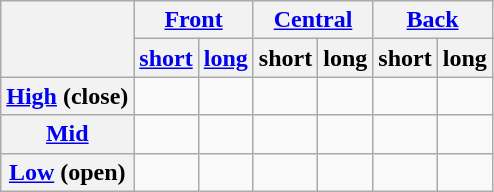<table class="wikitable" style="text-align:center">
<tr>
<th rowspan=2></th>
<th colspan=2><a href='#'>Front</a></th>
<th colspan=2><a href='#'>Central</a></th>
<th colspan=2><a href='#'>Back</a></th>
</tr>
<tr class=small>
<th><a href='#'>short</a></th>
<th><a href='#'>long</a></th>
<th>short</th>
<th>long</th>
<th>short</th>
<th>long</th>
</tr>
<tr>
<th><a href='#'>High</a> (close)</th>
<td></td>
<td> </td>
<td> </td>
<td> </td>
<td></td>
<td> </td>
</tr>
<tr>
<th><a href='#'>Mid</a></th>
<td></td>
<td> </td>
<td></td>
<td></td>
<td></td>
<td> </td>
</tr>
<tr>
<th><a href='#'>Low</a> (open)</th>
<td></td>
<td></td>
<td></td>
<td> </td>
<td></td>
<td></td>
</tr>
</table>
